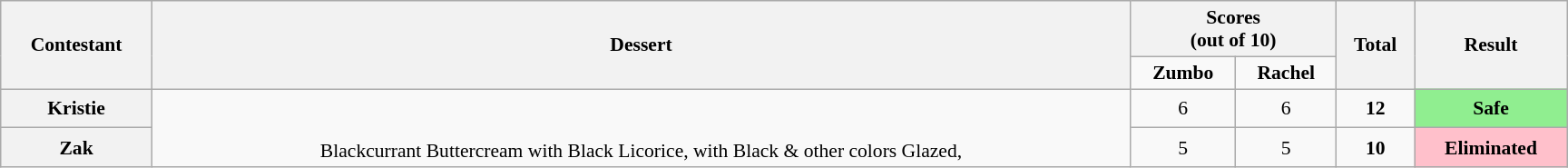<table class="wikitable plainrowheaders" style="text-align:center; font-size:90%; width:80em;">
<tr>
<th rowspan="2">Contestant</th>
<th rowspan="2">Dessert</th>
<th colspan="2">Scores<br>(out of 10)</th>
<th rowspan="2">Total<br></th>
<th rowspan="2">Result</th>
</tr>
<tr>
<td><strong>Zumbo</strong></td>
<td><strong>Rachel</strong></td>
</tr>
<tr>
<th>Kristie</th>
<td rowspan="2"><br><br>Blackcurrant Buttercream with Black Licorice, with Black & other colors Glazed, </td>
<td>6</td>
<td>6</td>
<td><strong>12</strong></td>
<td bgcolor="lightgreen"><strong>Safe</strong></td>
</tr>
<tr>
<th>Zak</th>
<td>5</td>
<td>5</td>
<td><strong>10</strong></td>
<td bgcolor="pink"><strong>Eliminated</strong></td>
</tr>
</table>
